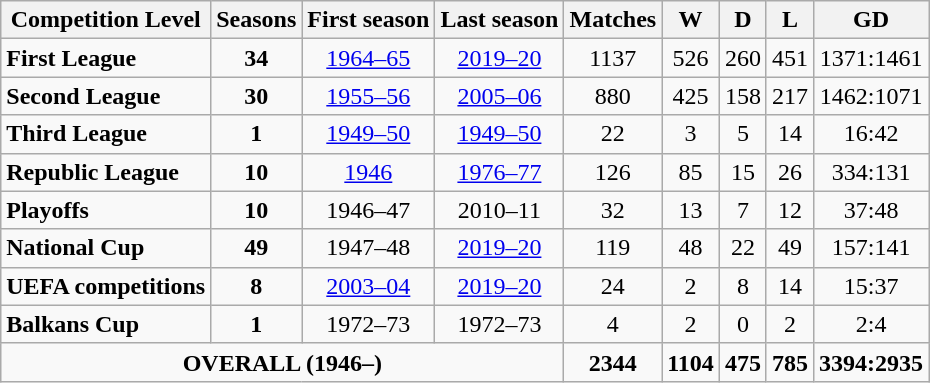<table class="wikitable" style="text-align:center">
<tr>
<th>Competition Level</th>
<th>Seasons</th>
<th>First season</th>
<th>Last season</th>
<th>Matches</th>
<th>W</th>
<th>D</th>
<th>L</th>
<th>GD</th>
</tr>
<tr>
<td style="text-align:left;"><strong>First League</strong></td>
<td><strong>34</strong></td>
<td><a href='#'>1964–65</a></td>
<td><a href='#'>2019–20</a></td>
<td>1137</td>
<td>526</td>
<td>260</td>
<td>451</td>
<td>1371:1461</td>
</tr>
<tr>
<td style="text-align:left;"><strong>Second League</strong></td>
<td><strong>30</strong></td>
<td><a href='#'>1955–56</a></td>
<td><a href='#'>2005–06</a></td>
<td>880</td>
<td>425</td>
<td>158</td>
<td>217</td>
<td>1462:1071</td>
</tr>
<tr>
<td style="text-align:left;"><strong>Third League</strong></td>
<td><strong>1</strong></td>
<td><a href='#'>1949–50</a></td>
<td><a href='#'>1949–50</a></td>
<td>22</td>
<td>3</td>
<td>5</td>
<td>14</td>
<td>16:42</td>
</tr>
<tr>
<td style="text-align:left;"><strong>Republic League</strong></td>
<td><strong>10</strong></td>
<td><a href='#'>1946</a></td>
<td><a href='#'>1976–77</a></td>
<td>126</td>
<td>85</td>
<td>15</td>
<td>26</td>
<td>334:131</td>
</tr>
<tr>
<td style="text-align:left;"><strong>Playoffs</strong></td>
<td><strong>10</strong></td>
<td>1946–47</td>
<td>2010–11</td>
<td>32</td>
<td>13</td>
<td>7</td>
<td>12</td>
<td>37:48</td>
</tr>
<tr>
<td style="text-align:left;"><strong>National Cup</strong></td>
<td><strong>49</strong></td>
<td>1947–48</td>
<td><a href='#'>2019–20</a></td>
<td>119</td>
<td>48</td>
<td>22</td>
<td>49</td>
<td>157:141</td>
</tr>
<tr>
<td style="text-align:left;"><strong>UEFA competitions</strong></td>
<td><strong>8</strong></td>
<td><a href='#'>2003–04</a></td>
<td><a href='#'>2019–20</a></td>
<td>24</td>
<td>2</td>
<td>8</td>
<td>14</td>
<td>15:37</td>
</tr>
<tr>
<td style="text-align:left;"><strong>Balkans Cup</strong></td>
<td><strong>1</strong></td>
<td>1972–73</td>
<td>1972–73</td>
<td>4</td>
<td>2</td>
<td>0</td>
<td>2</td>
<td>2:4</td>
</tr>
<tr>
<td colspan="4"><strong>OVERALL (1946–)</strong></td>
<td><strong>2344</strong></td>
<td><strong>1104</strong></td>
<td><strong>475</strong></td>
<td><strong>785</strong></td>
<td><strong>3394:2935</strong></td>
</tr>
</table>
